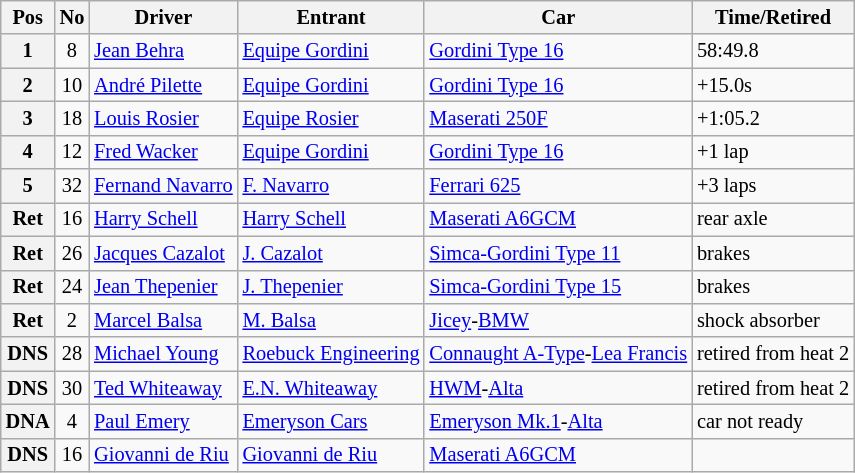<table class="wikitable" style="font-size: 85%;">
<tr>
<th>Pos</th>
<th>No</th>
<th>Driver</th>
<th>Entrant</th>
<th>Car</th>
<th>Time/Retired</th>
</tr>
<tr>
<th>1</th>
<td align="center">8</td>
<td> <a href='#'>Jean Behra</a></td>
<td><a href='#'>Equipe Gordini</a></td>
<td><a href='#'>Gordini Type 16</a></td>
<td>58:49.8</td>
</tr>
<tr>
<th>2</th>
<td align="center">10</td>
<td> <a href='#'>André Pilette</a></td>
<td><a href='#'>Equipe Gordini</a></td>
<td><a href='#'>Gordini Type 16</a></td>
<td>+15.0s</td>
</tr>
<tr>
<th>3</th>
<td align="center">18</td>
<td> <a href='#'>Louis Rosier</a></td>
<td><a href='#'>Equipe Rosier</a></td>
<td><a href='#'>Maserati 250F</a></td>
<td>+1:05.2</td>
</tr>
<tr>
<th>4</th>
<td align="center">12</td>
<td> <a href='#'>Fred Wacker</a></td>
<td><a href='#'>Equipe Gordini</a></td>
<td><a href='#'>Gordini Type 16</a></td>
<td>+1 lap</td>
</tr>
<tr>
<th>5</th>
<td align="center">32</td>
<td> <a href='#'>Fernand Navarro</a></td>
<td><a href='#'>F. Navarro</a></td>
<td><a href='#'>Ferrari 625</a></td>
<td>+3 laps</td>
</tr>
<tr>
<th>Ret</th>
<td align="center">16</td>
<td> <a href='#'>Harry Schell</a></td>
<td><a href='#'>Harry Schell</a></td>
<td><a href='#'>Maserati A6GCM</a></td>
<td>rear axle</td>
</tr>
<tr>
<th>Ret</th>
<td align="center">26</td>
<td> <a href='#'>Jacques Cazalot</a></td>
<td><a href='#'>J. Cazalot</a></td>
<td><a href='#'>Simca-Gordini Type 11</a></td>
<td>brakes</td>
</tr>
<tr>
<th>Ret</th>
<td align="center">24</td>
<td> <a href='#'>Jean Thepenier</a></td>
<td><a href='#'>J. Thepenier</a></td>
<td><a href='#'>Simca-Gordini Type 15</a></td>
<td>brakes</td>
</tr>
<tr>
<th>Ret</th>
<td align="center">2</td>
<td> <a href='#'>Marcel Balsa</a></td>
<td><a href='#'>M. Balsa</a></td>
<td><a href='#'>Jicey</a>-<a href='#'>BMW</a></td>
<td>shock absorber</td>
</tr>
<tr>
<th>DNS</th>
<td align="center">28</td>
<td> <a href='#'>Michael Young</a></td>
<td><a href='#'>Roebuck Engineering</a></td>
<td><a href='#'>Connaught A-Type</a>-<a href='#'>Lea Francis</a></td>
<td>retired from heat 2</td>
</tr>
<tr>
<th>DNS</th>
<td align="center">30</td>
<td> <a href='#'>Ted Whiteaway</a></td>
<td><a href='#'>E.N. Whiteaway</a></td>
<td><a href='#'>HWM</a>-<a href='#'>Alta</a></td>
<td>retired from heat 2</td>
</tr>
<tr>
<th>DNA</th>
<td align="center">4</td>
<td> <a href='#'>Paul Emery</a></td>
<td><a href='#'>Emeryson Cars</a></td>
<td><a href='#'>Emeryson Mk.1</a>-<a href='#'>Alta</a></td>
<td>car not ready</td>
</tr>
<tr>
<th>DNS</th>
<td align="center">16</td>
<td> <a href='#'>Giovanni de Riu</a></td>
<td><a href='#'>Giovanni de Riu</a></td>
<td><a href='#'>Maserati A6GCM</a></td>
<td></td>
</tr>
</table>
